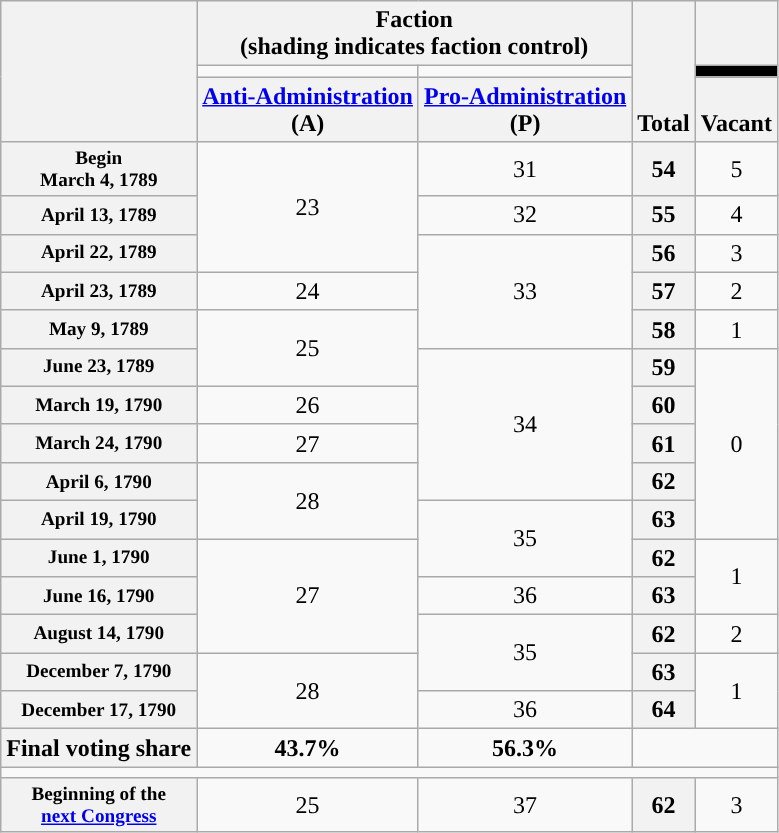<table class=wikitable style="text-align:center">
<tr style="vertical-align:bottom;">
<th rowspan=3></th>
<th colspan=2>Faction <div>(shading indicates faction control)</div></th>
<th rowspan=3>Total</th>
<th></th>
</tr>
<tr style="height:5px">
<td style="background-color:"></td>
<td style="background-color:"></td>
<td style="background-color:black"></td>
</tr>
<tr valign= bottom>
<th><a href='#'>Anti-Administration</a><br>(A)</th>
<th><a href='#'>Pro-Administration</a><br>(P)</th>
<th>Vacant</th>
</tr>
<tr>
<th nowrap style="font-size:80%">Begin<br>March 4, 1789</th>
<td rowspan=3>23</td>
<td>31</td>
<th>54</th>
<td>5</td>
</tr>
<tr>
<th nowrap style="font-size:80%">April 13, 1789</th>
<td>32</td>
<th>55</th>
<td>4</td>
</tr>
<tr>
<th nowrap style="font-size:80%">April 22, 1789</th>
<td rowspan=3 >33</td>
<th>56</th>
<td>3</td>
</tr>
<tr>
<th nowrap style="font-size:80%">April 23, 1789</th>
<td>24</td>
<th>57</th>
<td>2</td>
</tr>
<tr>
<th nowrap style="font-size:80%">May 9, 1789</th>
<td rowspan=2>25</td>
<th>58</th>
<td>1</td>
</tr>
<tr>
<th nowrap style="font-size:80%">June 23, 1789</th>
<td rowspan=4  >34</td>
<th>59</th>
<td rowspan=5>0</td>
</tr>
<tr>
<th nowrap style="font-size:80%">March 19, 1790</th>
<td>26</td>
<th>60</th>
</tr>
<tr>
<th nowrap style="font-size:80%">March 24, 1790</th>
<td>27</td>
<th>61</th>
</tr>
<tr>
<th nowrap style="font-size:80%">April 6, 1790</th>
<td rowspan=2>28</td>
<th>62</th>
</tr>
<tr>
<th nowrap style="font-size:80%">April 19, 1790</th>
<td rowspan=2 >35</td>
<th>63</th>
</tr>
<tr>
<th nowrap style="font-size:80%">June 1, 1790</th>
<td rowspan=3>27</td>
<th>62</th>
<td rowspan=2>1</td>
</tr>
<tr>
<th nowrap style="font-size:80%">June 16, 1790</th>
<td>36</td>
<th>63</th>
</tr>
<tr>
<th nowrap style="font-size:80%">August 14, 1790</th>
<td rowspan=2 >35</td>
<th>62</th>
<td>2</td>
</tr>
<tr>
<th nowrap style="font-size:80%">December 7, 1790</th>
<td rowspan=2>28</td>
<th>63</th>
<td rowspan=2>1</td>
</tr>
<tr>
<th nowrap style="font-size:80%">December 17, 1790</th>
<td>36</td>
<th>64</th>
</tr>
<tr>
<th>Final voting share</th>
<td><strong>43.7%</strong></td>
<td><strong>56.3%</strong></td>
<td colspan=3></td>
</tr>
<tr>
<td colspan=5></td>
</tr>
<tr>
<th nowrap style="font-size:80%">Beginning of the<br><a href='#'>next Congress</a></th>
<td>25</td>
<td>37</td>
<th>62</th>
<td>3</td>
</tr>
</table>
